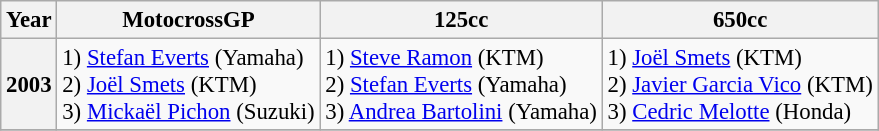<table class="wikitable" style="font-size: 95%;">
<tr>
<th>Year</th>
<th>MotocrossGP</th>
<th>125cc</th>
<th>650cc</th>
</tr>
<tr>
<th align=center>2003</th>
<td>1)  <a href='#'>Stefan Everts</a> (Yamaha)<br>2)  <a href='#'>Joël Smets</a> (KTM)<br>3)  <a href='#'>Mickaël Pichon</a> (Suzuki)</td>
<td>1)  <a href='#'>Steve Ramon</a> (KTM)<br>2)  <a href='#'>Stefan Everts</a> (Yamaha)<br>3)  <a href='#'>Andrea Bartolini</a> (Yamaha)</td>
<td>1)  <a href='#'>Joël Smets</a> (KTM)<br>2)  <a href='#'>Javier Garcia Vico</a> (KTM)<br>3)  <a href='#'>Cedric Melotte</a> (Honda)</td>
</tr>
<tr>
</tr>
</table>
